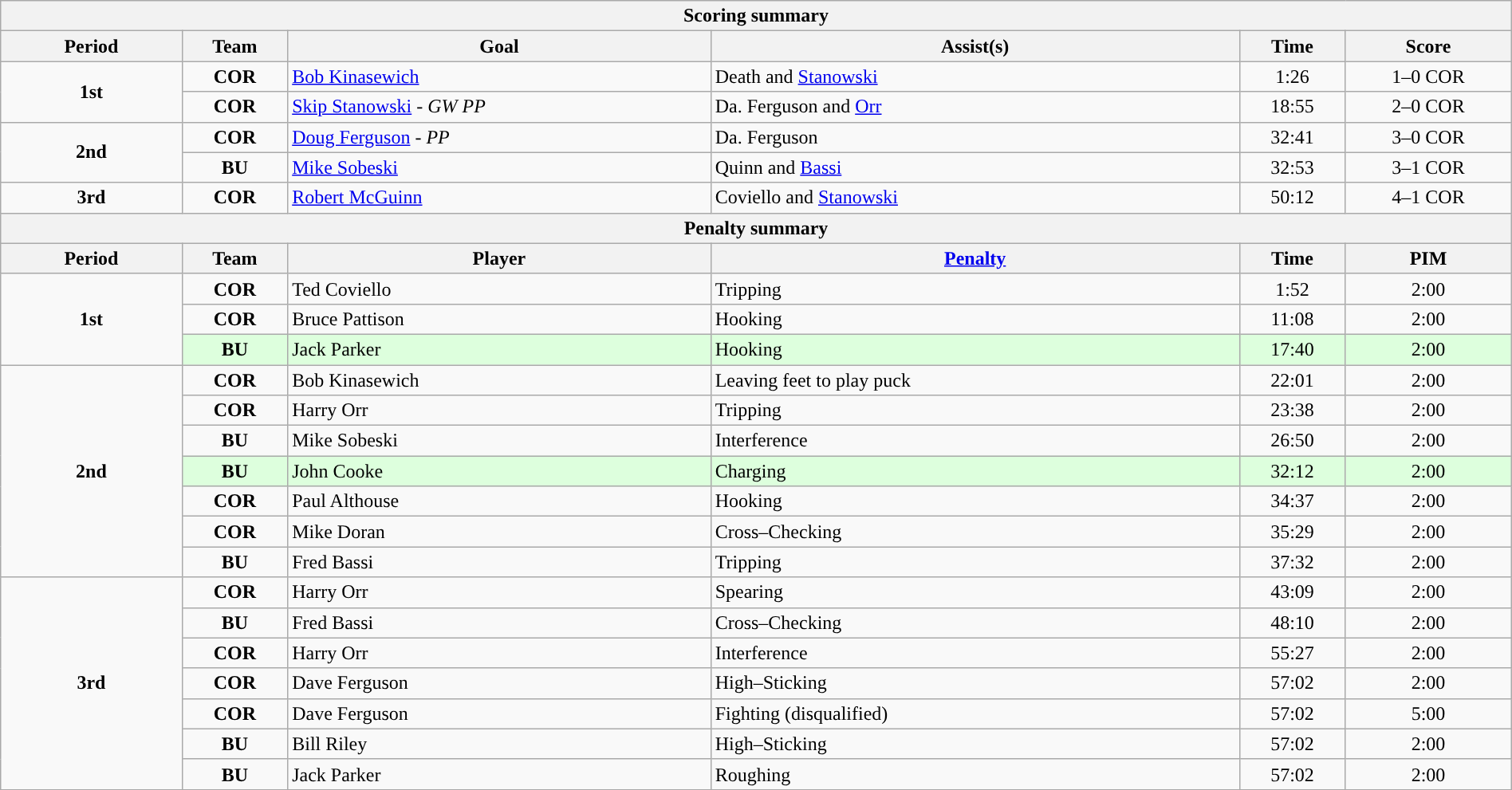<table style="width:100%;" class="wikitable">
<tr>
<th colspan=6>Scoring summary</th>
</tr>
<tr>
<th style="width:12%;">Period</th>
<th style="width:7%;">Team</th>
<th style="width:28%;">Goal</th>
<th style="width:35%;">Assist(s)</th>
<th style="width:7%;">Time</th>
<th style="width:11%;">Score</th>
</tr>
<tr>
<td style="text-align:center;" rowspan="2"><strong>1st</strong></td>
<td align=center><strong>COR</strong></td>
<td><a href='#'>Bob Kinasewich</a></td>
<td>Death and <a href='#'>Stanowski</a></td>
<td align=center>1:26</td>
<td align=center>1–0 COR</td>
</tr>
<tr>
<td align=center><strong>COR</strong></td>
<td><a href='#'>Skip Stanowski</a> - <em>GW PP</em></td>
<td>Da. Ferguson and <a href='#'>Orr</a></td>
<td align=center>18:55</td>
<td align=center>2–0 COR</td>
</tr>
<tr>
<td style="text-align:center;" rowspan="2"><strong>2nd</strong></td>
<td align=center><strong>COR</strong></td>
<td><a href='#'>Doug Ferguson</a> - <em>PP</em></td>
<td>Da. Ferguson</td>
<td align=center>32:41</td>
<td align=center>3–0 COR</td>
</tr>
<tr>
<td align=center><strong>BU</strong></td>
<td><a href='#'>Mike Sobeski</a></td>
<td>Quinn and <a href='#'>Bassi</a></td>
<td align=center>32:53</td>
<td align=center>3–1 COR</td>
</tr>
<tr>
<td style="text-align:center;" rowspan="1"><strong>3rd</strong></td>
<td align=center><strong>COR</strong></td>
<td><a href='#'>Robert McGuinn</a></td>
<td>Coviello and <a href='#'>Stanowski</a></td>
<td align=center>50:12</td>
<td align=center>4–1 COR</td>
</tr>
<tr>
<th colspan=6>Penalty summary</th>
</tr>
<tr>
<th style="width:12%;">Period</th>
<th style="width:7%;">Team</th>
<th style="width:28%;">Player</th>
<th style="width:35%;"><a href='#'>Penalty</a></th>
<th style="width:7%;">Time</th>
<th style="width:11%;">PIM</th>
</tr>
<tr>
<td style="text-align:center;" rowspan="3"><strong>1st</strong></td>
<td align=center><strong>COR</strong></td>
<td>Ted Coviello</td>
<td>Tripping</td>
<td align=center>1:52</td>
<td align=center>2:00</td>
</tr>
<tr>
<td align=center><strong>COR</strong></td>
<td>Bruce Pattison</td>
<td>Hooking</td>
<td align=center>11:08</td>
<td align=center>2:00</td>
</tr>
<tr bgcolor=ddffdd>
<td align=center><strong>BU</strong></td>
<td>Jack Parker</td>
<td>Hooking</td>
<td align=center>17:40</td>
<td align=center>2:00</td>
</tr>
<tr>
<td style="text-align:center;" rowspan="7"><strong>2nd</strong></td>
<td align=center><strong>COR</strong></td>
<td>Bob Kinasewich</td>
<td>Leaving feet to play puck</td>
<td align=center>22:01</td>
<td align=center>2:00</td>
</tr>
<tr>
<td align=center><strong>COR</strong></td>
<td>Harry Orr</td>
<td>Tripping</td>
<td align=center>23:38</td>
<td align=center>2:00</td>
</tr>
<tr>
<td align=center><strong>BU</strong></td>
<td>Mike Sobeski</td>
<td>Interference</td>
<td align=center>26:50</td>
<td align=center>2:00</td>
</tr>
<tr bgcolor=ddffdd>
<td align=center><strong>BU</strong></td>
<td>John Cooke</td>
<td>Charging</td>
<td align=center>32:12</td>
<td align=center>2:00</td>
</tr>
<tr>
<td align=center><strong>COR</strong></td>
<td>Paul Althouse</td>
<td>Hooking</td>
<td align=center>34:37</td>
<td align=center>2:00</td>
</tr>
<tr>
<td align=center><strong>COR</strong></td>
<td>Mike Doran</td>
<td>Cross–Checking</td>
<td align=center>35:29</td>
<td align=center>2:00</td>
</tr>
<tr>
<td align=center><strong>BU</strong></td>
<td>Fred Bassi</td>
<td>Tripping</td>
<td align=center>37:32</td>
<td align=center>2:00</td>
</tr>
<tr>
<td style="text-align:center;" rowspan="7"><strong>3rd</strong></td>
<td align=center><strong>COR</strong></td>
<td>Harry Orr</td>
<td>Spearing</td>
<td align=center>43:09</td>
<td align=center>2:00</td>
</tr>
<tr>
<td align=center><strong>BU</strong></td>
<td>Fred Bassi</td>
<td>Cross–Checking</td>
<td align=center>48:10</td>
<td align=center>2:00</td>
</tr>
<tr>
<td align=center><strong>COR</strong></td>
<td>Harry Orr</td>
<td>Interference</td>
<td align=center>55:27</td>
<td align=center>2:00</td>
</tr>
<tr>
<td align=center><strong>COR</strong></td>
<td>Dave Ferguson</td>
<td>High–Sticking</td>
<td align=center>57:02</td>
<td align=center>2:00</td>
</tr>
<tr>
<td align=center><strong>COR</strong></td>
<td>Dave Ferguson</td>
<td>Fighting (disqualified)</td>
<td align=center>57:02</td>
<td align=center>5:00</td>
</tr>
<tr>
<td align=center><strong>BU</strong></td>
<td>Bill Riley</td>
<td>High–Sticking</td>
<td align=center>57:02</td>
<td align=center>2:00</td>
</tr>
<tr>
<td align=center><strong>BU</strong></td>
<td>Jack Parker</td>
<td>Roughing</td>
<td align=center>57:02</td>
<td align=center>2:00</td>
</tr>
<tr>
</tr>
</table>
